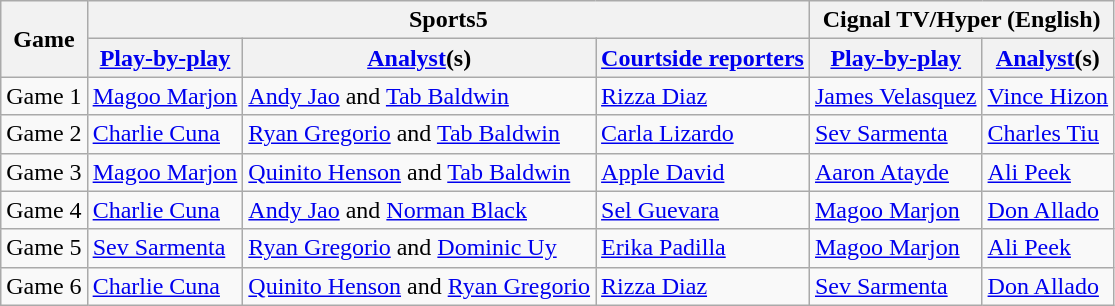<table class=wikitable>
<tr>
<th rowspan=2>Game</th>
<th colspan=3>Sports5</th>
<th colspan=2>Cignal TV/Hyper (English)</th>
</tr>
<tr>
<th><a href='#'>Play-by-play</a></th>
<th><a href='#'>Analyst</a>(s)</th>
<th><a href='#'>Courtside reporters</a></th>
<th><a href='#'>Play-by-play</a></th>
<th><a href='#'>Analyst</a>(s)</th>
</tr>
<tr>
<td>Game 1</td>
<td><a href='#'>Magoo Marjon</a></td>
<td><a href='#'>Andy Jao</a> and <a href='#'>Tab Baldwin</a></td>
<td><a href='#'>Rizza Diaz</a></td>
<td><a href='#'>James Velasquez</a></td>
<td><a href='#'>Vince Hizon</a></td>
</tr>
<tr>
<td>Game 2</td>
<td><a href='#'>Charlie Cuna</a></td>
<td><a href='#'>Ryan Gregorio</a> and <a href='#'>Tab Baldwin</a></td>
<td><a href='#'>Carla Lizardo</a></td>
<td><a href='#'>Sev Sarmenta</a></td>
<td><a href='#'>Charles Tiu</a></td>
</tr>
<tr>
<td>Game 3</td>
<td><a href='#'>Magoo Marjon</a></td>
<td><a href='#'>Quinito Henson</a> and <a href='#'>Tab Baldwin</a></td>
<td><a href='#'>Apple David</a></td>
<td><a href='#'>Aaron Atayde</a></td>
<td><a href='#'>Ali Peek</a></td>
</tr>
<tr>
<td>Game 4</td>
<td><a href='#'>Charlie Cuna</a></td>
<td><a href='#'>Andy Jao</a> and <a href='#'>Norman Black</a></td>
<td><a href='#'>Sel Guevara</a></td>
<td><a href='#'>Magoo Marjon</a></td>
<td><a href='#'>Don Allado</a></td>
</tr>
<tr>
<td>Game 5</td>
<td><a href='#'>Sev Sarmenta</a></td>
<td><a href='#'>Ryan Gregorio</a> and <a href='#'>Dominic Uy</a></td>
<td><a href='#'>Erika Padilla</a></td>
<td><a href='#'>Magoo Marjon</a></td>
<td><a href='#'>Ali Peek</a></td>
</tr>
<tr>
<td>Game 6</td>
<td><a href='#'>Charlie Cuna</a></td>
<td><a href='#'>Quinito Henson</a> and <a href='#'>Ryan Gregorio</a></td>
<td><a href='#'>Rizza Diaz</a></td>
<td><a href='#'>Sev Sarmenta</a></td>
<td><a href='#'>Don Allado</a></td>
</tr>
</table>
